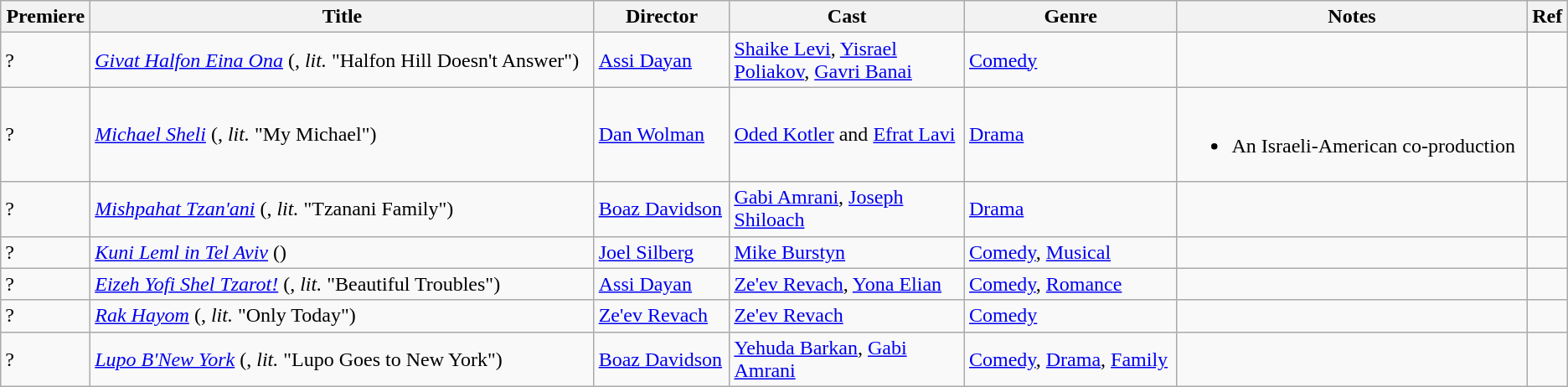<table class="wikitable">
<tr>
<th>Premiere</th>
<th>Title</th>
<th>Director</th>
<th width=15%>Cast</th>
<th>Genre</th>
<th>Notes</th>
<th>Ref</th>
</tr>
<tr>
<td>?</td>
<td><em><a href='#'>Givat Halfon Eina Ona</a></em> (, <em>lit.</em> "Halfon Hill Doesn't Answer")</td>
<td><a href='#'>Assi Dayan</a></td>
<td><a href='#'>Shaike Levi</a>, <a href='#'>Yisrael Poliakov</a>, <a href='#'>Gavri Banai</a></td>
<td><a href='#'>Comedy</a></td>
<td></td>
<td></td>
</tr>
<tr>
<td>?</td>
<td><em><a href='#'>Michael Sheli</a></em> (, <em>lit.</em> "My Michael")</td>
<td><a href='#'>Dan Wolman</a></td>
<td><a href='#'>Oded Kotler</a> and <a href='#'>Efrat Lavi</a></td>
<td><a href='#'>Drama</a></td>
<td><br><ul><li>An Israeli-American co-production</li></ul></td>
<td></td>
</tr>
<tr>
<td>?</td>
<td><em><a href='#'>Mishpahat Tzan'ani</a></em> (, <em>lit.</em> "Tzanani Family")</td>
<td><a href='#'>Boaz Davidson</a></td>
<td><a href='#'>Gabi Amrani</a>, <a href='#'>Joseph Shiloach</a></td>
<td><a href='#'>Drama</a></td>
<td></td>
<td></td>
</tr>
<tr>
<td>?</td>
<td><em><a href='#'>Kuni Leml in Tel Aviv</a></em> ()</td>
<td><a href='#'>Joel Silberg</a></td>
<td><a href='#'>Mike Burstyn</a></td>
<td><a href='#'>Comedy</a>, <a href='#'>Musical</a></td>
<td></td>
<td></td>
</tr>
<tr>
<td>?</td>
<td><em><a href='#'>Eizeh Yofi Shel Tzarot!</a></em> (, <em>lit.</em> "Beautiful Troubles")</td>
<td><a href='#'>Assi Dayan</a></td>
<td><a href='#'>Ze'ev Revach</a>, <a href='#'>Yona Elian</a></td>
<td><a href='#'>Comedy</a>, <a href='#'>Romance</a></td>
<td></td>
<td></td>
</tr>
<tr>
<td>?</td>
<td><em><a href='#'>Rak Hayom</a></em> (, <em>lit.</em> "Only Today")</td>
<td><a href='#'>Ze'ev Revach</a></td>
<td><a href='#'>Ze'ev Revach</a></td>
<td><a href='#'>Comedy</a></td>
<td></td>
<td></td>
</tr>
<tr>
<td>?</td>
<td><em><a href='#'>Lupo B'New York</a></em> (, <em>lit.</em> "Lupo Goes to New York")</td>
<td><a href='#'>Boaz Davidson</a></td>
<td><a href='#'>Yehuda Barkan</a>, <a href='#'>Gabi Amrani</a></td>
<td><a href='#'>Comedy</a>, <a href='#'>Drama</a>, <a href='#'>Family</a></td>
<td></td>
<td></td>
</tr>
</table>
